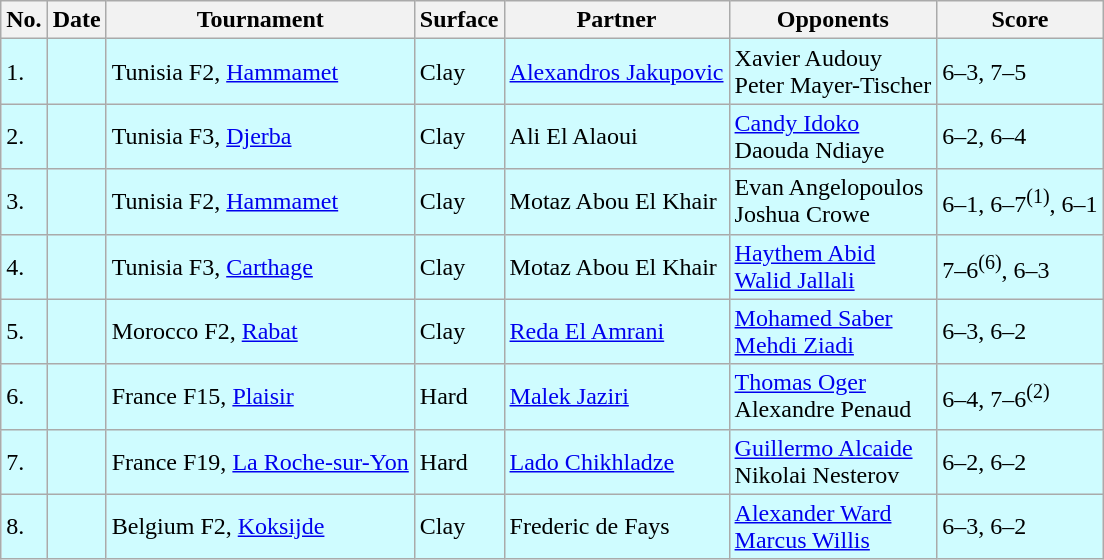<table class="sortable wikitable">
<tr>
<th>No.</th>
<th>Date</th>
<th>Tournament</th>
<th>Surface</th>
<th>Partner</th>
<th>Opponents</th>
<th class="unsortable">Score</th>
</tr>
<tr style="background:#cffcff;">
<td>1.</td>
<td></td>
<td>Tunisia F2, <a href='#'>Hammamet</a></td>
<td>Clay</td>
<td> <a href='#'>Alexandros Jakupovic</a></td>
<td> Xavier Audouy <br>  Peter Mayer-Tischer</td>
<td>6–3, 7–5</td>
</tr>
<tr style="background:#cffcff;">
<td>2.</td>
<td></td>
<td>Tunisia F3, <a href='#'>Djerba</a></td>
<td>Clay</td>
<td> Ali El Alaoui</td>
<td> <a href='#'>Candy Idoko</a> <br>  Daouda Ndiaye</td>
<td>6–2, 6–4</td>
</tr>
<tr style="background:#cffcff;">
<td>3.</td>
<td></td>
<td>Tunisia F2, <a href='#'>Hammamet</a></td>
<td>Clay</td>
<td> Motaz Abou El Khair</td>
<td> Evan Angelopoulos <br>  Joshua Crowe</td>
<td>6–1, 6–7<sup>(1)</sup>, 6–1</td>
</tr>
<tr style="background:#cffcff;">
<td>4.</td>
<td></td>
<td>Tunisia F3, <a href='#'>Carthage</a></td>
<td>Clay</td>
<td> Motaz Abou El Khair</td>
<td> <a href='#'>Haythem Abid</a> <br>  <a href='#'>Walid Jallali</a></td>
<td>7–6<sup>(6)</sup>, 6–3</td>
</tr>
<tr style="background:#cffcff;">
<td>5.</td>
<td></td>
<td>Morocco F2, <a href='#'>Rabat</a></td>
<td>Clay</td>
<td> <a href='#'>Reda El Amrani</a></td>
<td> <a href='#'>Mohamed Saber</a> <br>  <a href='#'>Mehdi Ziadi</a></td>
<td>6–3, 6–2</td>
</tr>
<tr style="background:#cffcff;">
<td>6.</td>
<td></td>
<td>France F15, <a href='#'>Plaisir</a></td>
<td>Hard</td>
<td> <a href='#'>Malek Jaziri</a></td>
<td> <a href='#'>Thomas Oger</a> <br>  Alexandre Penaud</td>
<td>6–4, 7–6<sup>(2)</sup></td>
</tr>
<tr style="background:#cffcff;">
<td>7.</td>
<td></td>
<td>France F19, <a href='#'>La Roche-sur-Yon</a></td>
<td>Hard</td>
<td> <a href='#'>Lado Chikhladze</a></td>
<td> <a href='#'>Guillermo Alcaide</a> <br>  Nikolai Nesterov</td>
<td>6–2, 6–2</td>
</tr>
<tr style="background:#cffcff;">
<td>8.</td>
<td></td>
<td>Belgium F2, <a href='#'>Koksijde</a></td>
<td>Clay</td>
<td> Frederic de Fays</td>
<td> <a href='#'>Alexander Ward</a> <br>  <a href='#'>Marcus Willis</a></td>
<td>6–3, 6–2</td>
</tr>
</table>
